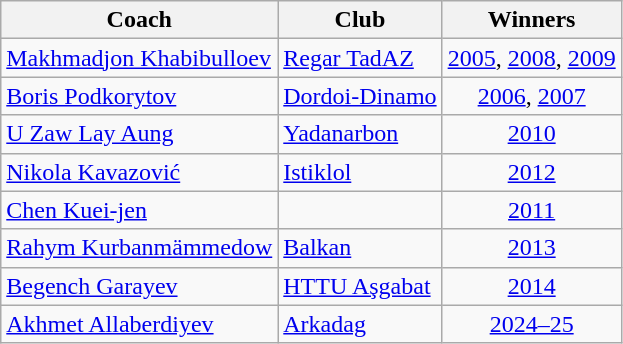<table class="wikitable sortable" style="text-align:center;">
<tr>
<th>Coach</th>
<th>Club</th>
<th>Winners</th>
</tr>
<tr>
<td align=left> <a href='#'>Makhmadjon Khabibulloev</a></td>
<td align=left> <a href='#'>Regar TadAZ</a></td>
<td><a href='#'>2005</a>, <a href='#'>2008</a>, <a href='#'>2009</a></td>
</tr>
<tr>
<td align=left> <a href='#'>Boris Podkorytov</a></td>
<td align=left> <a href='#'>Dordoi-Dinamo</a></td>
<td><a href='#'>2006</a>, <a href='#'>2007</a></td>
</tr>
<tr>
<td align=left> <a href='#'>U Zaw Lay Aung</a></td>
<td align=left> <a href='#'>Yadanarbon</a></td>
<td><a href='#'>2010</a></td>
</tr>
<tr>
<td align=left> <a href='#'>Nikola Kavazović</a></td>
<td align=left> <a href='#'>Istiklol</a></td>
<td><a href='#'>2012</a></td>
</tr>
<tr>
<td align=left> <a href='#'>Chen Kuei-jen</a></td>
<td align=left></td>
<td><a href='#'>2011</a></td>
</tr>
<tr>
<td align=left> <a href='#'>Rahym Kurbanmämmedow</a></td>
<td align=left> <a href='#'>Balkan</a></td>
<td><a href='#'>2013</a></td>
</tr>
<tr>
<td align=left> <a href='#'>Begench Garayev</a></td>
<td align=left> <a href='#'>HTTU Aşgabat</a></td>
<td><a href='#'>2014</a></td>
</tr>
<tr>
<td align=left> <a href='#'>Akhmet Allaberdiyev</a></td>
<td align=left> <a href='#'>Arkadag</a></td>
<td><a href='#'>2024–25</a></td>
</tr>
</table>
